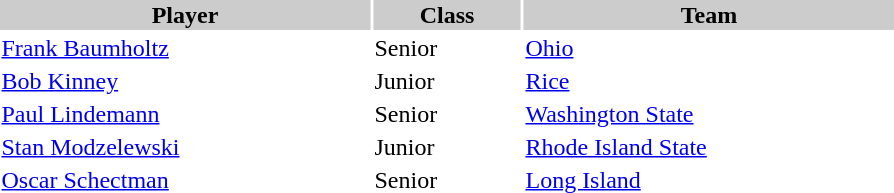<table style="width:600px" "border:'1' 'solid' 'gray'">
<tr>
<th bgcolor="#CCCCCC" style="width:40%">Player</th>
<th bgcolor="#CCCCCC" style="width:16%">Class</th>
<th bgcolor="#CCCCCC" style="width:40%">Team</th>
</tr>
<tr>
<td><a href='#'>Frank Baumholtz</a></td>
<td>Senior</td>
<td><a href='#'>Ohio</a></td>
</tr>
<tr>
<td><a href='#'>Bob Kinney</a></td>
<td>Junior</td>
<td><a href='#'>Rice</a></td>
</tr>
<tr>
<td><a href='#'>Paul Lindemann</a></td>
<td>Senior</td>
<td><a href='#'>Washington State</a></td>
</tr>
<tr>
<td><a href='#'>Stan Modzelewski</a></td>
<td>Junior</td>
<td><a href='#'>Rhode Island State</a></td>
</tr>
<tr>
<td><a href='#'>Oscar Schectman</a></td>
<td>Senior</td>
<td><a href='#'>Long Island</a></td>
</tr>
</table>
